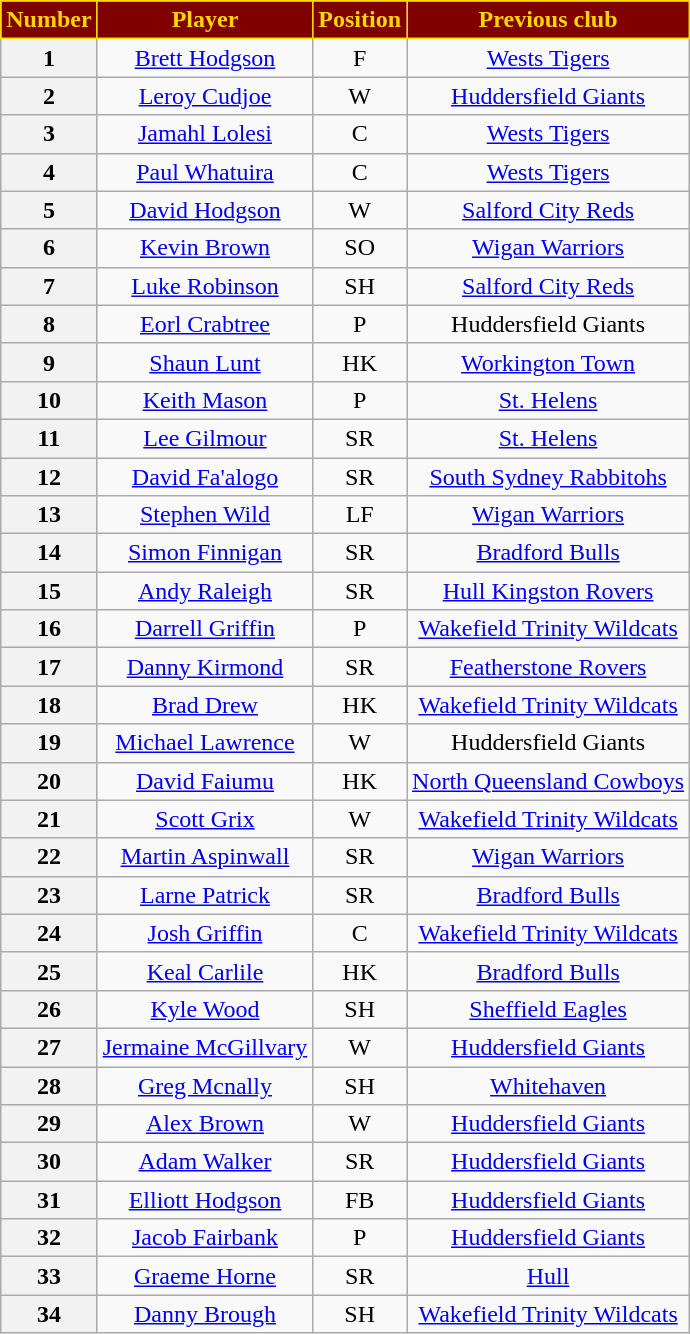<table class="wikitable" style="text-align: center;">
<tr>
<th scope="col" style="background:#800000; color:gold; border:solid gold 1px">Number</th>
<th scope="col" style="background:#800000; color:gold; border:solid gold 1px">Player</th>
<th scope="col" style="background:#800000; color:gold; border:solid gold 1px">Position</th>
<th scope="col" style="background:#800000; color:gold; border:solid gold 1px">Previous club</th>
</tr>
<tr>
<th>1</th>
<td><a href='#'>Brett Hodgson</a></td>
<td>F</td>
<td><a href='#'>Wests Tigers</a></td>
</tr>
<tr>
<th>2</th>
<td><a href='#'>Leroy Cudjoe</a></td>
<td>W</td>
<td><a href='#'>Huddersfield Giants</a></td>
</tr>
<tr>
<th>3</th>
<td><a href='#'>Jamahl Lolesi</a></td>
<td>C</td>
<td><a href='#'>Wests Tigers</a></td>
</tr>
<tr>
<th>4</th>
<td><a href='#'>Paul Whatuira</a></td>
<td>C</td>
<td><a href='#'>Wests Tigers</a></td>
</tr>
<tr>
<th>5</th>
<td><a href='#'>David Hodgson</a></td>
<td>W</td>
<td><a href='#'>Salford City Reds</a></td>
</tr>
<tr>
<th>6</th>
<td><a href='#'>Kevin Brown</a></td>
<td>SO</td>
<td><a href='#'>Wigan Warriors</a></td>
</tr>
<tr>
<th>7</th>
<td><a href='#'>Luke Robinson</a></td>
<td>SH</td>
<td><a href='#'>Salford City Reds</a></td>
</tr>
<tr>
<th>8</th>
<td><a href='#'>Eorl Crabtree</a></td>
<td>P</td>
<td>Huddersfield Giants</td>
</tr>
<tr>
<th>9</th>
<td><a href='#'>Shaun Lunt</a></td>
<td>HK</td>
<td><a href='#'>Workington Town</a></td>
</tr>
<tr>
<th>10</th>
<td><a href='#'>Keith Mason</a></td>
<td>P</td>
<td><a href='#'>St. Helens</a></td>
</tr>
<tr>
<th>11</th>
<td><a href='#'>Lee Gilmour</a></td>
<td>SR</td>
<td><a href='#'>St. Helens</a></td>
</tr>
<tr>
<th>12</th>
<td><a href='#'>David Fa'alogo</a></td>
<td>SR</td>
<td><a href='#'>South Sydney Rabbitohs</a></td>
</tr>
<tr>
<th>13</th>
<td><a href='#'>Stephen Wild</a></td>
<td>LF</td>
<td><a href='#'>Wigan Warriors</a></td>
</tr>
<tr>
<th>14</th>
<td><a href='#'>Simon Finnigan</a></td>
<td>SR</td>
<td><a href='#'>Bradford Bulls</a></td>
</tr>
<tr>
<th>15</th>
<td><a href='#'>Andy Raleigh</a></td>
<td>SR</td>
<td><a href='#'>Hull Kingston Rovers</a></td>
</tr>
<tr>
<th>16</th>
<td><a href='#'>Darrell Griffin</a></td>
<td>P</td>
<td><a href='#'>Wakefield Trinity Wildcats</a></td>
</tr>
<tr>
<th>17</th>
<td><a href='#'>Danny Kirmond</a></td>
<td>SR</td>
<td><a href='#'>Featherstone Rovers</a></td>
</tr>
<tr>
<th>18</th>
<td><a href='#'>Brad Drew</a></td>
<td>HK</td>
<td><a href='#'>Wakefield Trinity Wildcats</a></td>
</tr>
<tr>
<th>19</th>
<td><a href='#'>Michael Lawrence</a></td>
<td>W</td>
<td>Huddersfield Giants</td>
</tr>
<tr>
<th>20</th>
<td><a href='#'>David Faiumu</a></td>
<td>HK</td>
<td><a href='#'>North Queensland Cowboys</a></td>
</tr>
<tr>
<th>21</th>
<td><a href='#'>Scott Grix</a></td>
<td>W</td>
<td><a href='#'>Wakefield Trinity Wildcats</a></td>
</tr>
<tr>
<th>22</th>
<td><a href='#'>Martin Aspinwall</a></td>
<td>SR</td>
<td><a href='#'>Wigan Warriors</a></td>
</tr>
<tr>
<th>23</th>
<td><a href='#'>Larne Patrick</a></td>
<td>SR</td>
<td><a href='#'>Bradford Bulls</a></td>
</tr>
<tr>
<th>24</th>
<td><a href='#'>Josh Griffin</a></td>
<td>C</td>
<td><a href='#'>Wakefield Trinity Wildcats</a></td>
</tr>
<tr>
<th>25</th>
<td><a href='#'>Keal Carlile</a></td>
<td>HK</td>
<td><a href='#'>Bradford Bulls</a></td>
</tr>
<tr>
<th>26</th>
<td><a href='#'>Kyle Wood</a></td>
<td>SH</td>
<td><a href='#'>Sheffield Eagles</a></td>
</tr>
<tr>
<th>27</th>
<td><a href='#'>Jermaine McGillvary</a></td>
<td>W</td>
<td><a href='#'>Huddersfield Giants</a></td>
</tr>
<tr>
<th>28</th>
<td><a href='#'>Greg Mcnally</a></td>
<td>SH</td>
<td><a href='#'>Whitehaven</a></td>
</tr>
<tr>
<th>29</th>
<td><a href='#'>Alex Brown</a></td>
<td>W</td>
<td><a href='#'>Huddersfield Giants</a></td>
</tr>
<tr>
<th>30</th>
<td><a href='#'>Adam Walker</a></td>
<td>SR</td>
<td><a href='#'>Huddersfield Giants</a></td>
</tr>
<tr>
<th>31</th>
<td><a href='#'>Elliott Hodgson</a></td>
<td>FB</td>
<td><a href='#'>Huddersfield Giants</a></td>
</tr>
<tr>
<th>32</th>
<td><a href='#'>Jacob Fairbank</a></td>
<td>P</td>
<td><a href='#'>Huddersfield Giants</a></td>
</tr>
<tr>
<th>33</th>
<td><a href='#'>Graeme Horne</a></td>
<td>SR</td>
<td><a href='#'>Hull</a></td>
</tr>
<tr>
<th>34</th>
<td><a href='#'>Danny Brough</a></td>
<td>SH</td>
<td><a href='#'>Wakefield Trinity Wildcats</a></td>
</tr>
</table>
